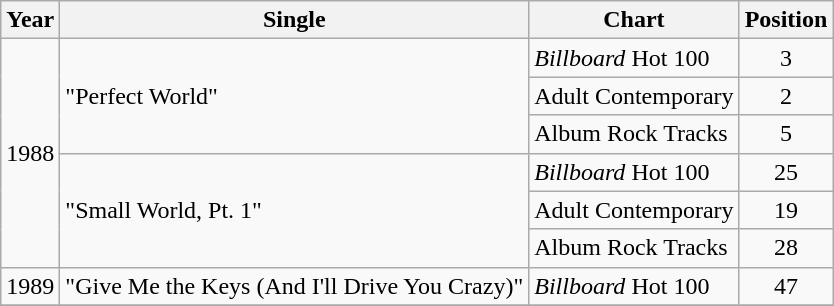<table class="wikitable">
<tr>
<th>Year</th>
<th>Single</th>
<th>Chart</th>
<th>Position</th>
</tr>
<tr>
<td rowspan="6">1988</td>
<td rowspan="3">"Perfect World"</td>
<td><em>Billboard</em> Hot 100</td>
<td align="center">3</td>
</tr>
<tr>
<td>Adult Contemporary</td>
<td align="center">2</td>
</tr>
<tr>
<td>Album Rock Tracks</td>
<td align="center">5</td>
</tr>
<tr>
<td rowspan="3">"Small World, Pt. 1"</td>
<td><em>Billboard</em> Hot 100</td>
<td align="center">25</td>
</tr>
<tr>
<td>Adult Contemporary</td>
<td align="center">19</td>
</tr>
<tr>
<td>Album Rock Tracks</td>
<td align="center">28</td>
</tr>
<tr>
<td>1989</td>
<td>"Give Me the Keys (And I'll Drive You Crazy)"</td>
<td><em>Billboard</em> Hot 100</td>
<td align="center">47</td>
</tr>
<tr>
</tr>
</table>
